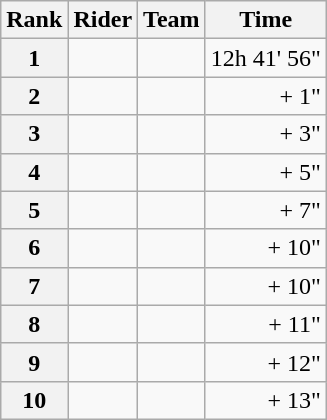<table class="wikitable" margin-bottom:0;">
<tr>
<th scope="col">Rank</th>
<th scope="col">Rider</th>
<th scope="col">Team</th>
<th scope="col">Time</th>
</tr>
<tr>
<th scope="row">1</th>
<td> </td>
<td></td>
<td align="right">12h 41' 56"</td>
</tr>
<tr>
<th scope="row">2</th>
<td> </td>
<td></td>
<td align="right">+ 1"</td>
</tr>
<tr>
<th scope="row">3</th>
<td> </td>
<td></td>
<td align="right">+ 3"</td>
</tr>
<tr>
<th scope="row">4</th>
<td></td>
<td></td>
<td align="right">+ 5"</td>
</tr>
<tr>
<th scope="row">5</th>
<td></td>
<td></td>
<td align="right">+ 7"</td>
</tr>
<tr>
<th scope="row">6</th>
<td></td>
<td></td>
<td align="right">+ 10"</td>
</tr>
<tr>
<th scope="row">7</th>
<td></td>
<td></td>
<td align="right">+ 10"</td>
</tr>
<tr>
<th scope="row">8</th>
<td></td>
<td></td>
<td align="right">+ 11"</td>
</tr>
<tr>
<th scope="row">9</th>
<td></td>
<td></td>
<td align="right">+ 12"</td>
</tr>
<tr>
<th scope="row">10</th>
<td></td>
<td></td>
<td align="right">+ 13"</td>
</tr>
</table>
